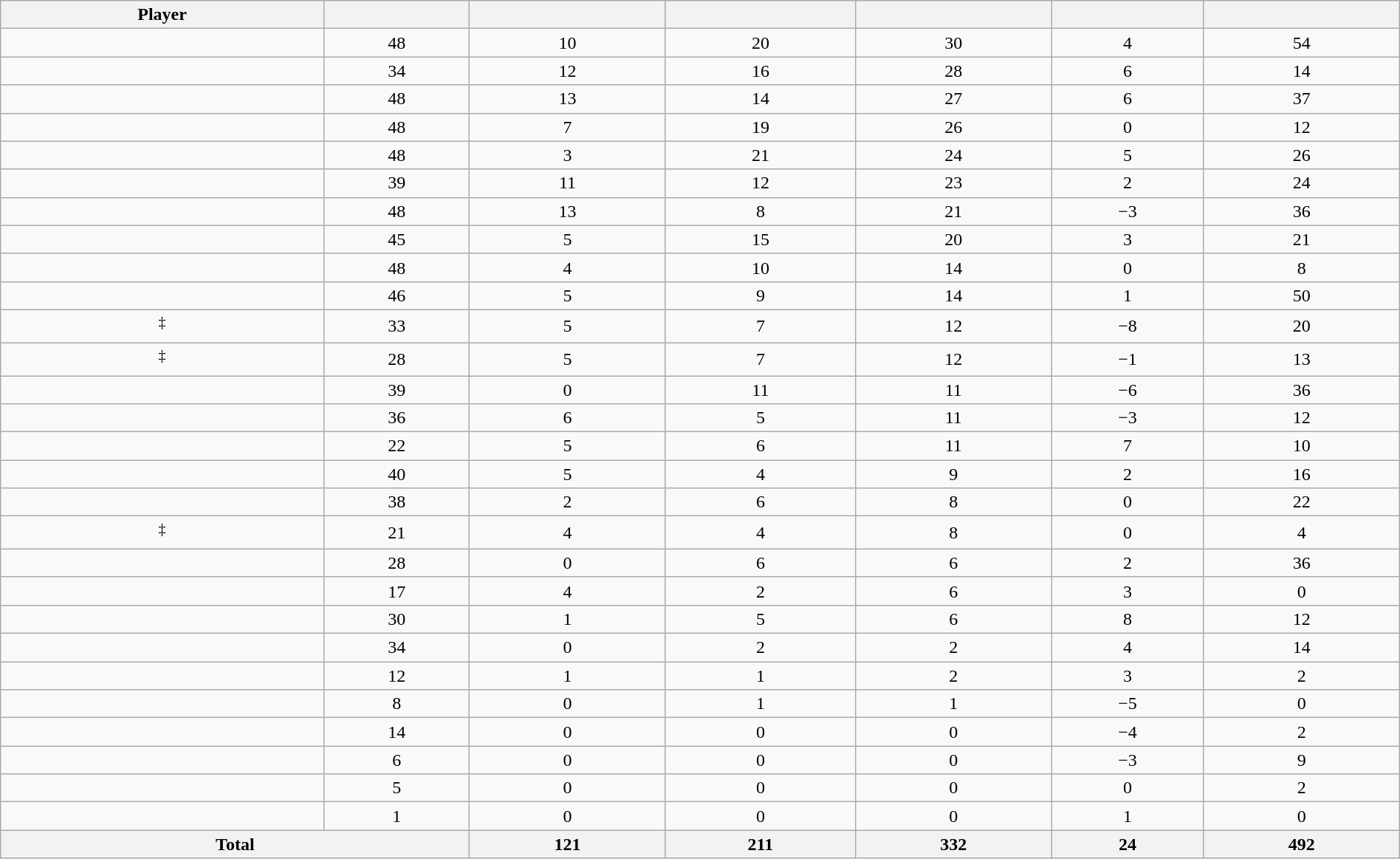<table class="wikitable sortable" style="width:100%; text-align:center;">
<tr>
<th>Player</th>
<th></th>
<th></th>
<th></th>
<th></th>
<th data-sort-type="number"></th>
<th></th>
</tr>
<tr>
<td></td>
<td>48</td>
<td>10</td>
<td>20</td>
<td>30</td>
<td>4</td>
<td>54</td>
</tr>
<tr>
<td></td>
<td>34</td>
<td>12</td>
<td>16</td>
<td>28</td>
<td>6</td>
<td>14</td>
</tr>
<tr>
<td></td>
<td>48</td>
<td>13</td>
<td>14</td>
<td>27</td>
<td>6</td>
<td>37</td>
</tr>
<tr>
<td></td>
<td>48</td>
<td>7</td>
<td>19</td>
<td>26</td>
<td>0</td>
<td>12</td>
</tr>
<tr>
<td></td>
<td>48</td>
<td>3</td>
<td>21</td>
<td>24</td>
<td>5</td>
<td>26</td>
</tr>
<tr>
<td></td>
<td>39</td>
<td>11</td>
<td>12</td>
<td>23</td>
<td>2</td>
<td>24</td>
</tr>
<tr>
<td></td>
<td>48</td>
<td>13</td>
<td>8</td>
<td>21</td>
<td>−3</td>
<td>36</td>
</tr>
<tr>
<td></td>
<td>45</td>
<td>5</td>
<td>15</td>
<td>20</td>
<td>3</td>
<td>21</td>
</tr>
<tr>
<td></td>
<td>48</td>
<td>4</td>
<td>10</td>
<td>14</td>
<td>0</td>
<td>8</td>
</tr>
<tr>
<td></td>
<td>46</td>
<td>5</td>
<td>9</td>
<td>14</td>
<td>1</td>
<td>50</td>
</tr>
<tr>
<td><sup>‡</sup></td>
<td>33</td>
<td>5</td>
<td>7</td>
<td>12</td>
<td>−8</td>
<td>20</td>
</tr>
<tr>
<td><sup>‡</sup></td>
<td>28</td>
<td>5</td>
<td>7</td>
<td>12</td>
<td>−1</td>
<td>13</td>
</tr>
<tr>
<td></td>
<td>39</td>
<td>0</td>
<td>11</td>
<td>11</td>
<td>−6</td>
<td>36</td>
</tr>
<tr>
<td></td>
<td>36</td>
<td>6</td>
<td>5</td>
<td>11</td>
<td>−3</td>
<td>12</td>
</tr>
<tr>
<td></td>
<td>22</td>
<td>5</td>
<td>6</td>
<td>11</td>
<td>7</td>
<td>10</td>
</tr>
<tr>
<td></td>
<td>40</td>
<td>5</td>
<td>4</td>
<td>9</td>
<td>2</td>
<td>16</td>
</tr>
<tr>
<td></td>
<td>38</td>
<td>2</td>
<td>6</td>
<td>8</td>
<td>0</td>
<td>22</td>
</tr>
<tr>
<td><sup>‡</sup></td>
<td>21</td>
<td>4</td>
<td>4</td>
<td>8</td>
<td>0</td>
<td>4</td>
</tr>
<tr>
<td></td>
<td>28</td>
<td>0</td>
<td>6</td>
<td>6</td>
<td>2</td>
<td>36</td>
</tr>
<tr>
<td></td>
<td>17</td>
<td>4</td>
<td>2</td>
<td>6</td>
<td>3</td>
<td>0</td>
</tr>
<tr>
<td></td>
<td>30</td>
<td>1</td>
<td>5</td>
<td>6</td>
<td>8</td>
<td>12</td>
</tr>
<tr>
<td></td>
<td>34</td>
<td>0</td>
<td>2</td>
<td>2</td>
<td>4</td>
<td>14</td>
</tr>
<tr>
<td></td>
<td>12</td>
<td>1</td>
<td>1</td>
<td>2</td>
<td>3</td>
<td>2</td>
</tr>
<tr>
<td></td>
<td>8</td>
<td>0</td>
<td>1</td>
<td>1</td>
<td>−5</td>
<td>0</td>
</tr>
<tr>
<td></td>
<td>14</td>
<td>0</td>
<td>0</td>
<td>0</td>
<td>−4</td>
<td>2</td>
</tr>
<tr>
<td></td>
<td>6</td>
<td>0</td>
<td>0</td>
<td>0</td>
<td>−3</td>
<td>9</td>
</tr>
<tr>
<td></td>
<td>5</td>
<td>0</td>
<td>0</td>
<td>0</td>
<td>0</td>
<td>2</td>
</tr>
<tr>
<td></td>
<td>1</td>
<td>0</td>
<td>0</td>
<td>0</td>
<td>1</td>
<td>0</td>
</tr>
<tr class="unsortable">
<th colspan=2>Total</th>
<th>121</th>
<th>211</th>
<th>332</th>
<th>24</th>
<th>492</th>
</tr>
</table>
